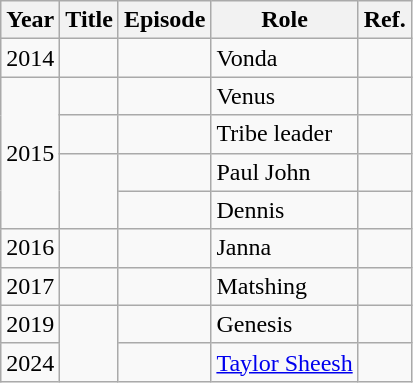<table class="wikitable sortable">
<tr>
<th>Year</th>
<th>Title</th>
<th>Episode</th>
<th>Role</th>
<th>Ref.</th>
</tr>
<tr>
<td>2014</td>
<td></td>
<td></td>
<td>Vonda</td>
<td></td>
</tr>
<tr>
<td rowspan=4>2015</td>
<td></td>
<td></td>
<td>Venus</td>
<td></td>
</tr>
<tr>
<td></td>
<td></td>
<td>Tribe leader</td>
<td></td>
</tr>
<tr>
<td rowspan=2></td>
<td></td>
<td>Paul John</td>
<td></td>
</tr>
<tr>
<td></td>
<td>Dennis</td>
<td></td>
</tr>
<tr>
<td>2016</td>
<td></td>
<td></td>
<td>Janna</td>
<td></td>
</tr>
<tr>
<td>2017</td>
<td></td>
<td></td>
<td>Matshing</td>
<td></td>
</tr>
<tr>
<td>2019</td>
<td rowspan="2"></td>
<td></td>
<td>Genesis</td>
<td></td>
</tr>
<tr>
<td>2024</td>
<td></td>
<td><a href='#'>Taylor Sheesh</a></td>
<td></td>
</tr>
</table>
